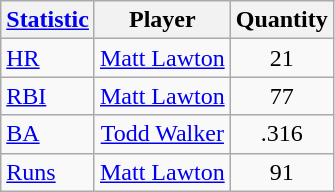<table class="wikitable" style="text-align: center;">
<tr>
<th><a href='#'>Statistic</a></th>
<th>Player</th>
<th>Quantity</th>
</tr>
<tr>
<td align="left"><a href='#'>HR</a></td>
<td><a href='#'>Matt Lawton</a></td>
<td>21</td>
</tr>
<tr>
<td align="left"><a href='#'>RBI</a></td>
<td><a href='#'>Matt Lawton</a></td>
<td>77</td>
</tr>
<tr>
<td align="left"><a href='#'>BA</a></td>
<td><a href='#'>Todd Walker</a></td>
<td>.316</td>
</tr>
<tr>
<td align="left"><a href='#'>Runs</a></td>
<td><a href='#'>Matt Lawton</a></td>
<td>91</td>
</tr>
</table>
